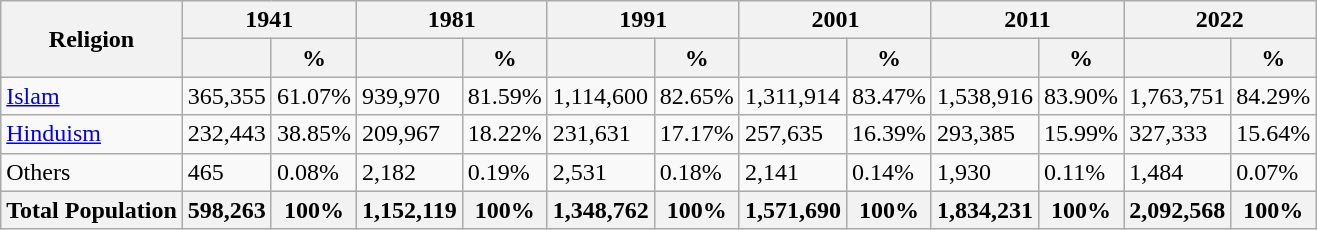<table class="wikitable sortable">
<tr>
<th rowspan="2">Religion</th>
<th colspan="2">1941</th>
<th colspan="2">1981</th>
<th colspan="2">1991</th>
<th colspan="2">2001</th>
<th colspan="2">2011</th>
<th colspan="2">2022</th>
</tr>
<tr>
<th></th>
<th>%</th>
<th></th>
<th>%</th>
<th></th>
<th>%</th>
<th></th>
<th>%</th>
<th></th>
<th>%</th>
<th></th>
<th>%</th>
</tr>
<tr>
<td><a href='#'>Islam</a> </td>
<td>365,355</td>
<td>61.07%</td>
<td>939,970</td>
<td>81.59%</td>
<td>1,114,600</td>
<td>82.65%</td>
<td>1,311,914</td>
<td>83.47%</td>
<td>1,538,916</td>
<td>83.90%</td>
<td>1,763,751</td>
<td>84.29%</td>
</tr>
<tr>
<td><a href='#'>Hinduism</a> </td>
<td>232,443</td>
<td>38.85%</td>
<td>209,967</td>
<td>18.22%</td>
<td>231,631</td>
<td>17.17%</td>
<td>257,635</td>
<td>16.39%</td>
<td>293,385</td>
<td>15.99%</td>
<td>327,333</td>
<td>15.64%</td>
</tr>
<tr>
<td>Others</td>
<td>465</td>
<td>0.08%</td>
<td>2,182</td>
<td>0.19%</td>
<td>2,531</td>
<td>0.18%</td>
<td>2,141</td>
<td>0.14%</td>
<td>1,930</td>
<td>0.11%</td>
<td>1,484</td>
<td>0.07%</td>
</tr>
<tr>
<th>Total Population</th>
<th>598,263</th>
<th>100%</th>
<th>1,152,119</th>
<th>100%</th>
<th>1,348,762</th>
<th>100%</th>
<th>1,571,690</th>
<th>100%</th>
<th>1,834,231</th>
<th>100%</th>
<th>2,092,568</th>
<th>100%</th>
</tr>
</table>
